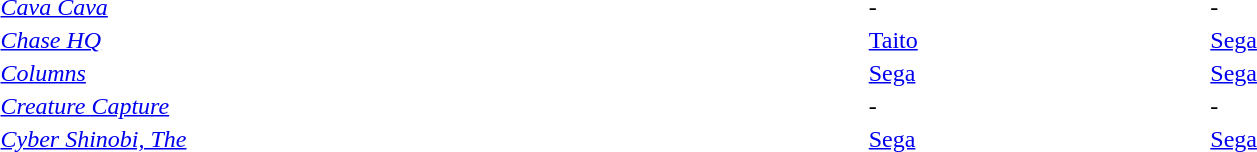<table style="width:100%;">
<tr>
<td style="width:46%;"><em><a href='#'>Cava Cava</a></em></td>
<td style="width:18%;">-</td>
<td style="width:18%;">-</td>
<td style="width:18%;"></td>
</tr>
<tr>
<td><em><a href='#'>Chase HQ</a></em></td>
<td><a href='#'>Taito</a></td>
<td><a href='#'>Sega</a></td>
<td></td>
</tr>
<tr>
<td><em><a href='#'>Columns</a></em></td>
<td><a href='#'>Sega</a></td>
<td><a href='#'>Sega</a></td>
<td></td>
</tr>
<tr>
<td><em><a href='#'>Creature Capture</a></em></td>
<td>-</td>
<td>-</td>
<td></td>
</tr>
<tr>
<td><em><a href='#'>Cyber Shinobi, The</a></em></td>
<td><a href='#'>Sega</a></td>
<td><a href='#'>Sega</a></td>
<td></td>
</tr>
</table>
